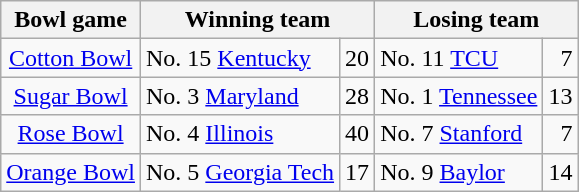<table class="wikitable">
<tr>
<th>Bowl game</th>
<th colspan="2">Winning team</th>
<th colspan="2">Losing team</th>
</tr>
<tr>
<td align=center><a href='#'>Cotton Bowl</a></td>
<td>No. 15 <a href='#'>Kentucky</a></td>
<td>20</td>
<td>No. 11 <a href='#'>TCU</a></td>
<td align=right>7</td>
</tr>
<tr>
<td align=center><a href='#'>Sugar Bowl</a></td>
<td>No. 3 <a href='#'>Maryland</a></td>
<td>28</td>
<td>No. 1  <a href='#'>Tennessee</a></td>
<td>13</td>
</tr>
<tr>
<td align=center><a href='#'>Rose Bowl</a></td>
<td>No. 4 <a href='#'>Illinois</a></td>
<td>40</td>
<td>No. 7 <a href='#'>Stanford</a></td>
<td align=right>7</td>
</tr>
<tr>
<td align=center><a href='#'>Orange Bowl</a></td>
<td>No. 5 <a href='#'>Georgia Tech</a></td>
<td>17</td>
<td>No. 9 <a href='#'>Baylor</a></td>
<td>14</td>
</tr>
</table>
